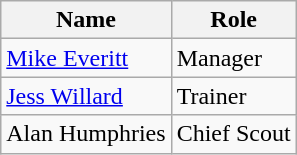<table class="wikitable">
<tr>
<th>Name</th>
<th>Role</th>
</tr>
<tr>
<td> <a href='#'>Mike Everitt</a></td>
<td>Manager</td>
</tr>
<tr>
<td> <a href='#'>Jess Willard</a></td>
<td>Trainer</td>
</tr>
<tr>
<td> Alan Humphries</td>
<td>Chief Scout</td>
</tr>
</table>
